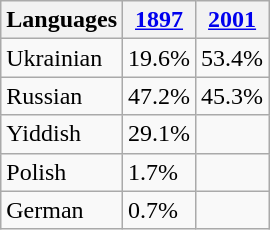<table class="wikitable">
<tr>
<th>Languages</th>
<th><a href='#'>1897</a></th>
<th><a href='#'>2001</a></th>
</tr>
<tr>
<td>Ukrainian</td>
<td>19.6%</td>
<td>53.4%</td>
</tr>
<tr>
<td>Russian</td>
<td>47.2%</td>
<td>45.3%</td>
</tr>
<tr>
<td>Yiddish</td>
<td>29.1%</td>
<td></td>
</tr>
<tr>
<td>Polish</td>
<td>1.7%</td>
<td></td>
</tr>
<tr>
<td>German</td>
<td>0.7%</td>
<td></td>
</tr>
</table>
